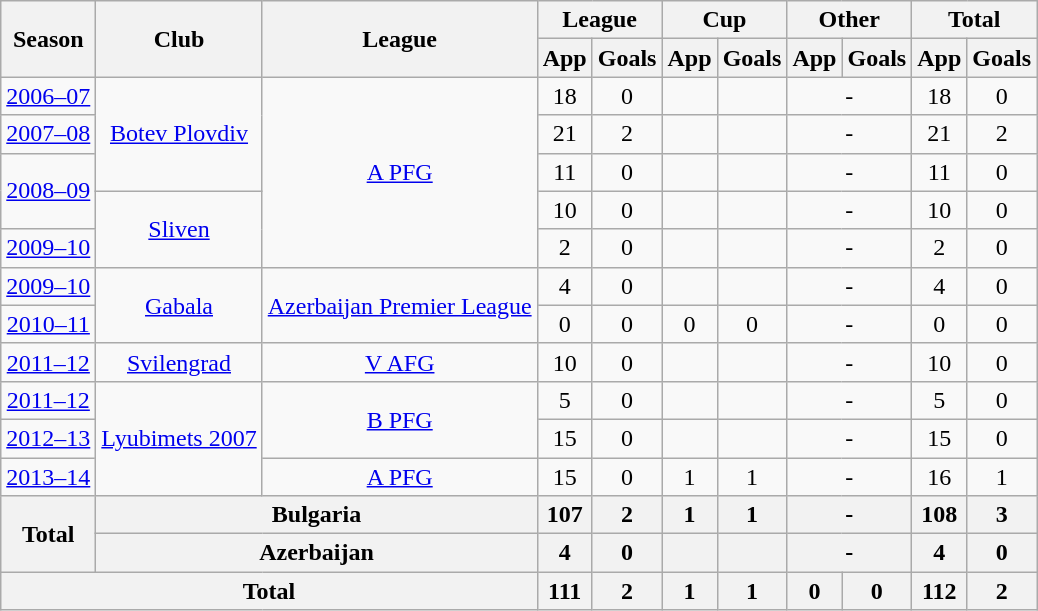<table class="wikitable">
<tr>
<th rowspan=2>Season</th>
<th ! rowspan=2>Club</th>
<th ! rowspan=2>League</th>
<th ! colspan=2>League</th>
<th ! colspan=2>Cup</th>
<th ! colspan=2>Other</th>
<th colspan=3>Total</th>
</tr>
<tr>
<th>App</th>
<th>Goals</th>
<th>App</th>
<th>Goals</th>
<th>App</th>
<th>Goals</th>
<th>App</th>
<th>Goals</th>
</tr>
<tr align=center>
<td><a href='#'>2006–07</a></td>
<td rowspan="3"><a href='#'>Botev Plovdiv</a></td>
<td rowspan="5"><a href='#'>A PFG</a></td>
<td>18</td>
<td>0</td>
<td></td>
<td></td>
<td colspan="2">-</td>
<td>18</td>
<td>0</td>
</tr>
<tr align=center>
<td><a href='#'>2007–08</a></td>
<td>21</td>
<td>2</td>
<td></td>
<td></td>
<td colspan="2">-</td>
<td>21</td>
<td>2</td>
</tr>
<tr align=center>
<td rowspan="2"><a href='#'>2008–09</a></td>
<td>11</td>
<td>0</td>
<td></td>
<td></td>
<td colspan="2">-</td>
<td>11</td>
<td>0</td>
</tr>
<tr align=center>
<td rowspan="2"><a href='#'>Sliven</a></td>
<td>10</td>
<td>0</td>
<td></td>
<td></td>
<td colspan="2">-</td>
<td>10</td>
<td>0</td>
</tr>
<tr align=center>
<td><a href='#'>2009–10</a></td>
<td>2</td>
<td>0</td>
<td></td>
<td></td>
<td colspan="2">-</td>
<td>2</td>
<td>0</td>
</tr>
<tr align=center>
<td><a href='#'>2009–10</a></td>
<td rowspan="2"><a href='#'>Gabala</a></td>
<td rowspan="2"><a href='#'>Azerbaijan Premier League</a></td>
<td>4</td>
<td>0</td>
<td></td>
<td></td>
<td colspan="2">-</td>
<td>4</td>
<td>0</td>
</tr>
<tr align=center>
<td><a href='#'>2010–11</a></td>
<td>0</td>
<td>0</td>
<td>0</td>
<td>0</td>
<td colspan="2">-</td>
<td>0</td>
<td>0</td>
</tr>
<tr align=center>
<td><a href='#'>2011–12</a></td>
<td><a href='#'>Svilengrad</a></td>
<td><a href='#'>V AFG</a></td>
<td>10</td>
<td>0</td>
<td></td>
<td></td>
<td colspan="2">-</td>
<td>10</td>
<td>0</td>
</tr>
<tr align=center>
<td><a href='#'>2011–12</a></td>
<td rowspan="3"><a href='#'>Lyubimets 2007</a></td>
<td rowspan="2"><a href='#'>B PFG</a></td>
<td>5</td>
<td>0</td>
<td></td>
<td></td>
<td colspan="2">-</td>
<td>5</td>
<td>0</td>
</tr>
<tr align=center>
<td><a href='#'>2012–13</a></td>
<td>15</td>
<td>0</td>
<td></td>
<td></td>
<td colspan="2">-</td>
<td>15</td>
<td>0</td>
</tr>
<tr align=center>
<td><a href='#'>2013–14</a></td>
<td><a href='#'>A PFG</a></td>
<td>15</td>
<td>0</td>
<td>1</td>
<td>1</td>
<td colspan="2">-</td>
<td>16</td>
<td>1</td>
</tr>
<tr>
<th rowspan=2>Total</th>
<th colspan=2>Bulgaria</th>
<th>107</th>
<th>2</th>
<th>1</th>
<th>1</th>
<th colspan="2">-</th>
<th>108</th>
<th>3</th>
</tr>
<tr>
<th colspan=2>Azerbaijan</th>
<th>4</th>
<th>0</th>
<th></th>
<th></th>
<th colspan="2">-</th>
<th>4</th>
<th>0</th>
</tr>
<tr align=center>
<th colspan="3">Total</th>
<th>111</th>
<th>2</th>
<th>1</th>
<th>1</th>
<th>0</th>
<th>0</th>
<th>112</th>
<th>2</th>
</tr>
</table>
